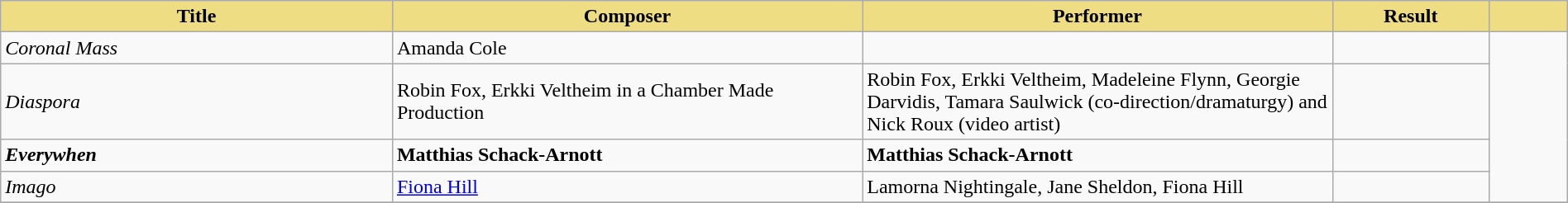<table class="wikitable" width=100%>
<tr>
<th style="width:25%;background:#EEDD82;">Title</th>
<th style="width:30%;background:#EEDD82;">Composer</th>
<th style="width:30%;background:#EEDD82;">Performer</th>
<th style="width:10%;background:#EEDD82;">Result</th>
<th style="width:5%;background:#EEDD82;"></th>
</tr>
<tr>
<td><em>Coronal Mass</em></td>
<td>Amanda Cole</td>
<td></td>
<td></td>
<td rowspan="4"></td>
</tr>
<tr>
<td><em>Diaspora</em></td>
<td>Robin Fox, Erkki Veltheim in a Chamber Made Production</td>
<td>Robin Fox, Erkki Veltheim, Madeleine Flynn, Georgie Darvidis, Tamara Saulwick (co-direction/dramaturgy) and Nick Roux (video artist)</td>
<td></td>
</tr>
<tr>
<td><strong><em>Everywhen</em></strong></td>
<td><strong>Matthias Schack-Arnott</strong></td>
<td><strong>Matthias Schack-Arnott</strong></td>
<td></td>
</tr>
<tr>
<td><em>Imago</em></td>
<td><a href='#'>Fiona Hill</a></td>
<td>Lamorna Nightingale, Jane Sheldon, Fiona Hill</td>
<td></td>
</tr>
<tr>
</tr>
</table>
